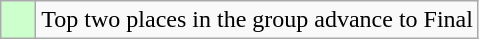<table class="wikitable">
<tr>
<td style="background:#cfc;">    </td>
<td>Top two places in the group advance to Final</td>
</tr>
</table>
